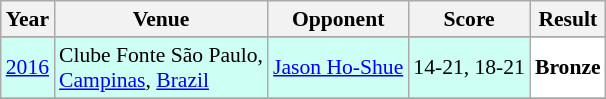<table class="sortable wikitable" style="font-size: 90%;">
<tr>
<th>Year</th>
<th>Venue</th>
<th>Opponent</th>
<th>Score</th>
<th>Result</th>
</tr>
<tr>
</tr>
<tr style="background:#CDFFF4">
<td align="center"><a href='#'>2016</a></td>
<td align="left">Clube Fonte São Paulo,<br> <a href='#'>Campinas</a>, <a href='#'>Brazil</a></td>
<td align="left"> <a href='#'>Jason Ho-Shue</a></td>
<td align="center">14-21, 18-21</td>
<td style="text-align:left; background:white"> <strong>Bronze</strong></td>
</tr>
<tr>
</tr>
</table>
